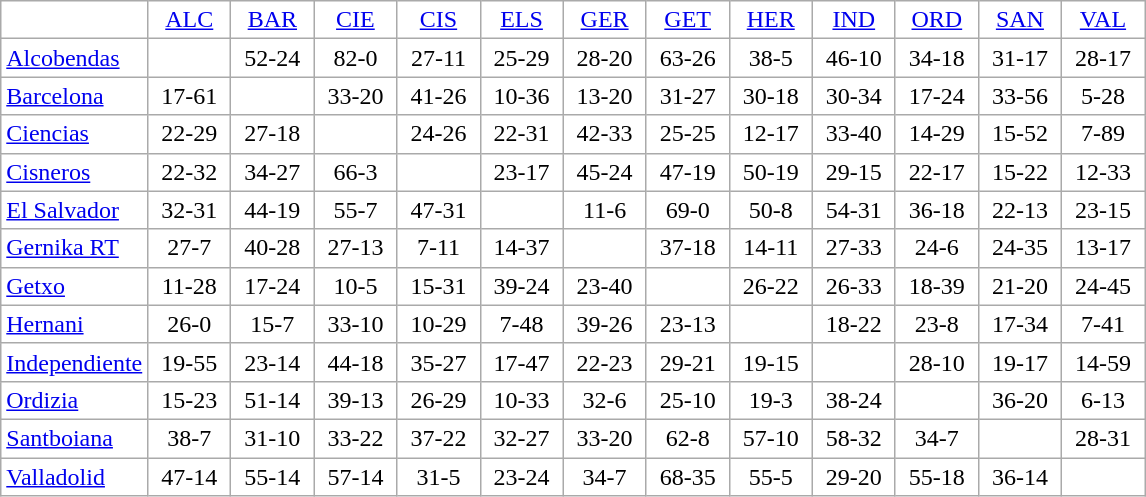<table class="wikitable"| cellpadding="0" cellspacing="0" border="0" style="font-size:100%; border:gray solid 0px; border-collapse: collapse; height:80px;  background-color:#ffffff; text-align:center;">
<tr>
<td></td>
<td style=min-width:3em; font-size:70%;"><a href='#'>ALC</a></td>
<td style=min-width:3em; font-size:70%;"><a href='#'>BAR</a></td>
<td style=min-width:3em; font-size:70%;"><a href='#'>CIE</a></td>
<td style=min-width:3em; font-size:70%;"><a href='#'>CIS</a></td>
<td style=min-width:3em; font-size:70%;"><a href='#'>ELS</a></td>
<td style=min-width:3em; font-size:70%;"><a href='#'>GER</a></td>
<td style=min-width:3em; font-size:70%;"><a href='#'>GET</a></td>
<td style=min-width:3em; font-size:70%;"><a href='#'>HER</a></td>
<td style=min-width:3em; font-size:70%;"><a href='#'>IND</a></td>
<td style=min-width:3em; font-size:70%;"><a href='#'>ORD</a></td>
<td style=min-width:3em; font-size:70%;"><a href='#'>SAN</a></td>
<td style=min-width:3em; font-size:70%;"><a href='#'>VAL</a></td>
</tr>
<tr>
<td scope="row" style="text-align:left;"><a href='#'>Alcobendas</a></td>
<td></td>
<td>52-24</td>
<td>82-0</td>
<td>27-11</td>
<td>25-29</td>
<td>28-20</td>
<td>63-26</td>
<td>38-5</td>
<td>46-10</td>
<td>34-18</td>
<td>31-17</td>
<td>28-17</td>
</tr>
<tr>
<td scope="row" style="text-align:left;"><a href='#'>Barcelona</a></td>
<td>17-61</td>
<td></td>
<td>33-20</td>
<td>41-26</td>
<td>10-36</td>
<td>13-20</td>
<td>31-27</td>
<td>30-18</td>
<td>30-34</td>
<td>17-24</td>
<td>33-56</td>
<td>5-28</td>
</tr>
<tr>
<td scope="row" style="text-align:left;"><a href='#'>Ciencias</a></td>
<td>22-29</td>
<td>27-18</td>
<td></td>
<td>24-26</td>
<td>22-31</td>
<td>42-33</td>
<td>25-25</td>
<td>12-17</td>
<td>33-40</td>
<td>14-29</td>
<td>15-52</td>
<td>7-89</td>
</tr>
<tr>
<td scope="row" style="text-align:left;"><a href='#'>Cisneros</a></td>
<td>22-32</td>
<td>34-27</td>
<td>66-3</td>
<td></td>
<td>23-17</td>
<td>45-24</td>
<td>47-19</td>
<td>50-19</td>
<td>29-15</td>
<td>22-17</td>
<td>15-22</td>
<td>12-33</td>
</tr>
<tr>
<td scope="row" style="text-align:left;"><a href='#'>El Salvador</a></td>
<td>32-31</td>
<td>44-19</td>
<td>55-7</td>
<td>47-31</td>
<td></td>
<td>11-6</td>
<td>69-0</td>
<td>50-8</td>
<td>54-31</td>
<td>36-18</td>
<td>22-13</td>
<td>23-15</td>
</tr>
<tr>
<td scope="row" style="text-align:left;"><a href='#'>Gernika RT</a></td>
<td>27-7</td>
<td>40-28</td>
<td>27-13</td>
<td>7-11</td>
<td>14-37</td>
<td></td>
<td>37-18</td>
<td>14-11</td>
<td>27-33</td>
<td>24-6</td>
<td>24-35</td>
<td>13-17</td>
</tr>
<tr>
<td scope="row" style="text-align:left;"><a href='#'>Getxo</a></td>
<td>11-28</td>
<td>17-24</td>
<td>10-5</td>
<td>15-31</td>
<td>39-24</td>
<td>23-40</td>
<td></td>
<td>26-22</td>
<td>26-33</td>
<td>18-39</td>
<td>21-20</td>
<td>24-45</td>
</tr>
<tr>
<td scope="row" style="text-align:left;"><a href='#'>Hernani</a></td>
<td>26-0</td>
<td>15-7</td>
<td>33-10</td>
<td>10-29</td>
<td>7-48</td>
<td>39-26</td>
<td>23-13</td>
<td></td>
<td>18-22</td>
<td>23-8</td>
<td>17-34</td>
<td>7-41</td>
</tr>
<tr>
<td scope="row" style="text-align:left;"><a href='#'>Independiente</a></td>
<td>19-55</td>
<td>23-14</td>
<td>44-18</td>
<td>35-27</td>
<td>17-47</td>
<td>22-23</td>
<td>29-21</td>
<td>19-15</td>
<td></td>
<td>28-10</td>
<td>19-17</td>
<td>14-59</td>
</tr>
<tr>
<td scope="row" style="text-align:left;"><a href='#'>Ordizia</a></td>
<td>15-23</td>
<td>51-14</td>
<td>39-13</td>
<td>26-29</td>
<td>10-33</td>
<td>32-6</td>
<td>25-10</td>
<td>19-3</td>
<td>38-24</td>
<td></td>
<td>36-20</td>
<td>6-13</td>
</tr>
<tr>
<td scope="row" style="text-align:left;"><a href='#'>Santboiana</a></td>
<td>38-7</td>
<td>31-10</td>
<td>33-22</td>
<td>37-22</td>
<td>32-27</td>
<td>33-20</td>
<td>62-8</td>
<td>57-10</td>
<td>58-32</td>
<td>34-7</td>
<td></td>
<td>28-31</td>
</tr>
<tr>
<td scope="row" style="text-align:left;"><a href='#'>Valladolid</a></td>
<td>47-14</td>
<td>55-14</td>
<td>57-14</td>
<td>31-5</td>
<td>23-24</td>
<td>34-7</td>
<td>68-35</td>
<td>55-5</td>
<td>29-20</td>
<td>55-18</td>
<td>36-14</td>
<td></td>
</tr>
</table>
